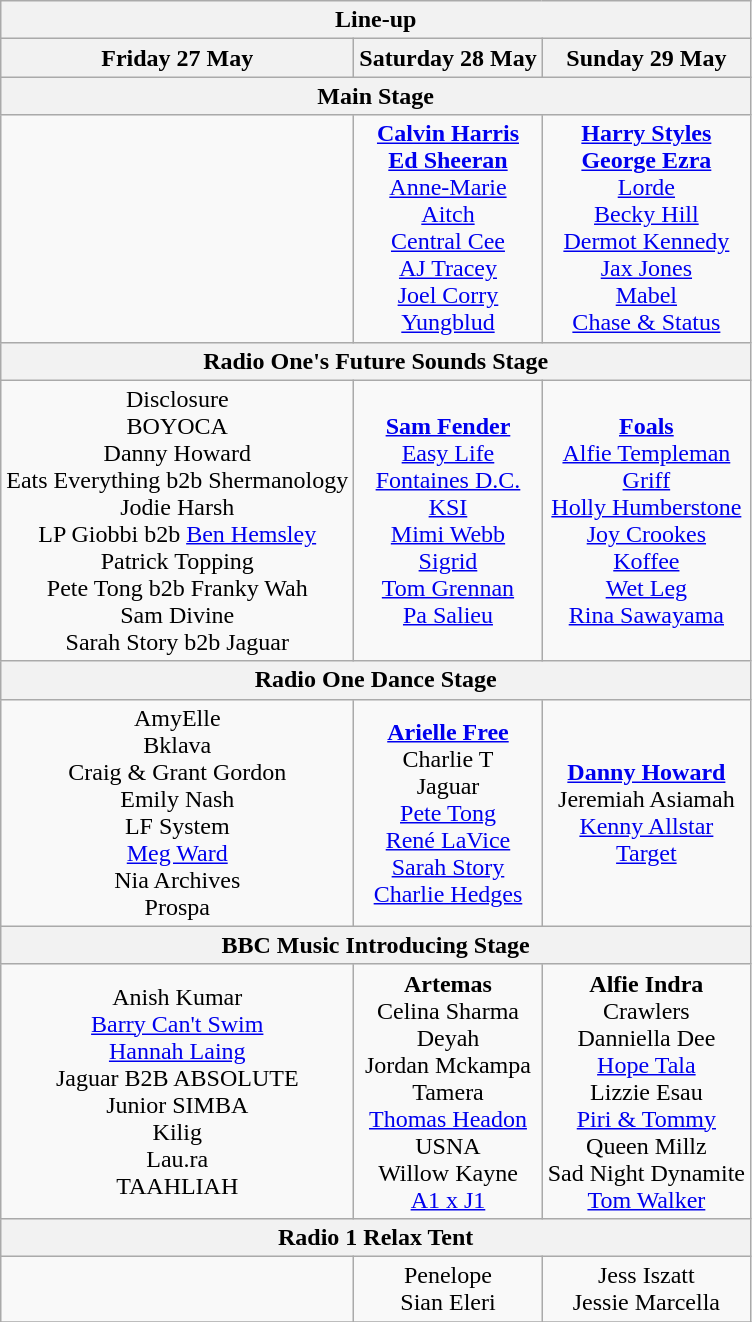<table class="wikitable collapsible" style="text-align:center;">
<tr>
<th colspan="3">Line-up</th>
</tr>
<tr>
<th>Friday 27 May</th>
<th>Saturday 28 May</th>
<th>Sunday 29 May</th>
</tr>
<tr>
<th colspan="3">Main Stage</th>
</tr>
<tr>
<td></td>
<td><strong><a href='#'>Calvin Harris</a></strong><br><strong><a href='#'>Ed Sheeran</a></strong><br><a href='#'>Anne-Marie</a><br><a href='#'>Aitch</a><br><a href='#'>Central Cee</a><br><a href='#'>AJ Tracey</a><br><a href='#'>Joel Corry</a><br><a href='#'>Yungblud</a></td>
<td><strong><a href='#'>Harry Styles</a></strong><br><strong><a href='#'>George Ezra</a></strong><br><a href='#'>Lorde</a><br><a href='#'>Becky Hill</a><br><a href='#'>Dermot Kennedy</a><br><a href='#'>Jax Jones</a><br><a href='#'>Mabel</a><br><a href='#'>Chase & Status</a></td>
</tr>
<tr>
<th colspan="3">Radio One's Future Sounds Stage</th>
</tr>
<tr>
<td>Disclosure<br>BOYOCA<br>Danny Howard<br>Eats Everything b2b Shermanology<br>Jodie Harsh<br>LP Giobbi b2b <a href='#'>Ben Hemsley</a><br>Patrick Topping<br>Pete Tong b2b Franky Wah<br>Sam Divine<br>Sarah Story b2b Jaguar</td>
<td><strong><a href='#'>Sam Fender</a></strong><br><a href='#'>Easy Life</a><br><a href='#'>Fontaines D.C.</a><br><a href='#'>KSI</a><br><a href='#'>Mimi Webb</a><br><a href='#'>Sigrid</a><br><a href='#'>Tom Grennan</a><br><a href='#'>Pa Salieu</a></td>
<td><strong><a href='#'>Foals</a></strong><br><a href='#'>Alfie Templeman</a><br><a href='#'>Griff</a><br><a href='#'>Holly Humberstone</a><br><a href='#'>Joy Crookes</a><br><a href='#'>Koffee</a><br><a href='#'>Wet Leg</a><br><a href='#'>Rina Sawayama</a></td>
</tr>
<tr>
<th colspan="3">Radio One Dance Stage</th>
</tr>
<tr>
<td>AmyElle<br>Bklava<br>Craig & Grant Gordon<br>Emily Nash<br>LF System<br><a href='#'>Meg Ward</a><br>Nia Archives<br>Prospa</td>
<td><strong><a href='#'>Arielle Free</a></strong><br>Charlie T<br>Jaguar<br><a href='#'>Pete Tong</a><br><a href='#'>René LaVice</a><br><a href='#'>Sarah Story</a><br><a href='#'>Charlie Hedges</a></td>
<td><strong><a href='#'>Danny Howard</a></strong><br>Jeremiah Asiamah<br><a href='#'>Kenny Allstar</a><br><a href='#'>Target</a></td>
</tr>
<tr>
<th colspan="3">BBC Music Introducing Stage</th>
</tr>
<tr>
<td>Anish Kumar<br><a href='#'>Barry Can't Swim</a><br><a href='#'>Hannah Laing</a><br>Jaguar B2B ABSOLUTE<br>Junior SIMBA<br>Kilig<br>Lau.ra<br>TAAHLIAH</td>
<td><strong>Artemas</strong><br>Celina Sharma<br>Deyah<br>Jordan Mckampa<br>Tamera<br><a href='#'>Thomas Headon</a><br>USNA<br>Willow Kayne<br><a href='#'>A1 x J1</a></td>
<td><strong>Alfie Indra</strong><br>Crawlers<br>Danniella Dee<br><a href='#'>Hope Tala</a><br>Lizzie Esau<br><a href='#'>Piri & Tommy</a><br>Queen Millz<br>Sad Night Dynamite<br><a href='#'>Tom Walker</a></td>
</tr>
<tr>
<th colspan="3">Radio 1 Relax Tent</th>
</tr>
<tr>
<td></td>
<td>Penelope<br>Sian Eleri</td>
<td>Jess Iszatt<br>Jessie Marcella</td>
</tr>
<tr>
</tr>
</table>
